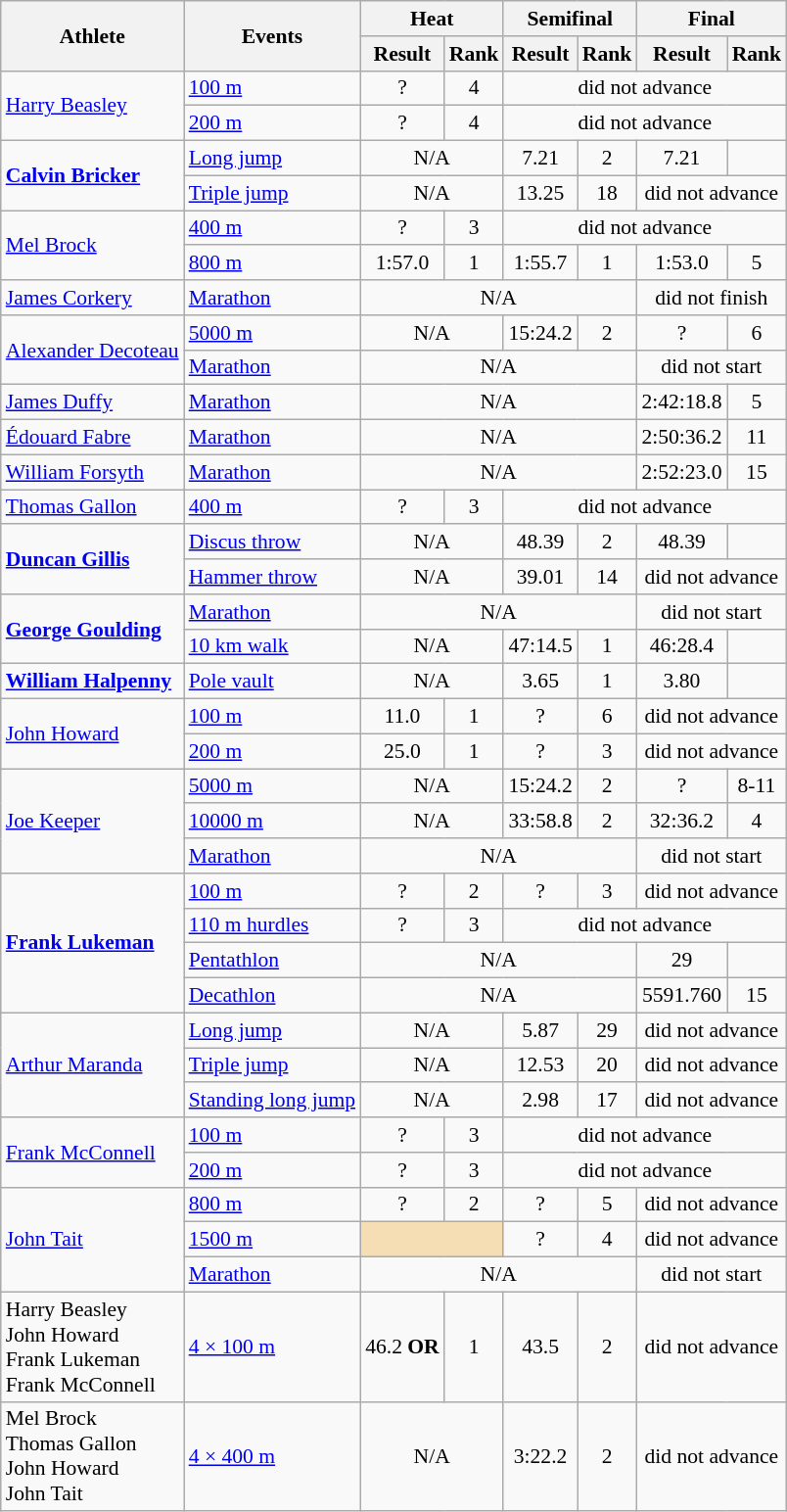<table class=wikitable style="font-size:90%">
<tr>
<th rowspan="2">Athlete</th>
<th rowspan="2">Events</th>
<th colspan="2">Heat</th>
<th colspan="2">Semifinal</th>
<th colspan="2">Final</th>
</tr>
<tr>
<th>Result</th>
<th>Rank</th>
<th>Result</th>
<th>Rank</th>
<th>Result</th>
<th>Rank</th>
</tr>
<tr>
<td rowspan=2><a href='#'>Harry Beasley</a></td>
<td><a href='#'>100 m</a></td>
<td align=center>?</td>
<td align=center>4</td>
<td align=center colspan=4>did not advance</td>
</tr>
<tr>
<td><a href='#'>200 m</a></td>
<td align=center>?</td>
<td align=center>4</td>
<td align=center colspan=4>did not advance</td>
</tr>
<tr>
<td rowspan=2><strong><a href='#'>Calvin Bricker</a></strong></td>
<td><a href='#'>Long jump</a></td>
<td align=center colspan=2>N/A</td>
<td align=center>7.21</td>
<td align=center>2</td>
<td align=center>7.21</td>
<td align=center></td>
</tr>
<tr>
<td><a href='#'>Triple jump</a></td>
<td align=center colspan=2>N/A</td>
<td align=center>13.25</td>
<td align=center>18</td>
<td align=center colspan=2>did not advance</td>
</tr>
<tr>
<td rowspan=2><a href='#'>Mel Brock</a></td>
<td><a href='#'>400 m</a></td>
<td align=center>?</td>
<td align=center>3</td>
<td align=center colspan=4>did not advance</td>
</tr>
<tr>
<td><a href='#'>800 m</a></td>
<td align=center>1:57.0</td>
<td align=center>1</td>
<td align=center>1:55.7</td>
<td align=center>1</td>
<td align=center>1:53.0</td>
<td align=center>5</td>
</tr>
<tr>
<td><a href='#'>James Corkery</a></td>
<td><a href='#'>Marathon</a></td>
<td align=center colspan=4>N/A</td>
<td align=center colspan=2>did not finish</td>
</tr>
<tr>
<td rowspan=2><a href='#'>Alexander Decoteau</a></td>
<td><a href='#'>5000 m</a></td>
<td align=center colspan=2>N/A</td>
<td align=center>15:24.2</td>
<td align=center>2</td>
<td align=center>?</td>
<td align=center>6</td>
</tr>
<tr>
<td><a href='#'>Marathon</a></td>
<td align=center colspan=4>N/A</td>
<td align=center colspan=2>did not start</td>
</tr>
<tr>
<td><a href='#'>James Duffy</a></td>
<td><a href='#'>Marathon</a></td>
<td align=center colspan=4>N/A</td>
<td align=center>2:42:18.8</td>
<td align=center>5</td>
</tr>
<tr>
<td><a href='#'>Édouard Fabre</a></td>
<td><a href='#'>Marathon</a></td>
<td align=center colspan=4>N/A</td>
<td align=center>2:50:36.2</td>
<td align=center>11</td>
</tr>
<tr>
<td><a href='#'>William Forsyth</a></td>
<td><a href='#'>Marathon</a></td>
<td align=center colspan=4>N/A</td>
<td align=center>2:52:23.0</td>
<td align=center>15</td>
</tr>
<tr>
<td><a href='#'>Thomas Gallon</a></td>
<td><a href='#'>400 m</a></td>
<td align=center>?</td>
<td align=center>3</td>
<td align=center colspan=4>did not advance</td>
</tr>
<tr>
<td rowspan=2><strong><a href='#'>Duncan Gillis</a></strong></td>
<td><a href='#'>Discus throw</a></td>
<td align=center colspan=2>N/A</td>
<td align=center>48.39</td>
<td align=center>2</td>
<td align=center>48.39</td>
<td align=center></td>
</tr>
<tr>
<td><a href='#'>Hammer throw</a></td>
<td align=center colspan=2>N/A</td>
<td align=center>39.01</td>
<td align=center>14</td>
<td align=center colspan=2>did not advance</td>
</tr>
<tr>
<td rowspan=2><strong><a href='#'>George Goulding</a></strong></td>
<td><a href='#'>Marathon</a></td>
<td align=center colspan=4>N/A</td>
<td align=center colspan=2>did not start</td>
</tr>
<tr>
<td><a href='#'>10 km walk</a></td>
<td align=center colspan=2>N/A</td>
<td align=center>47:14.5</td>
<td align=center>1</td>
<td align=center>46:28.4</td>
<td align=center></td>
</tr>
<tr>
<td><strong><a href='#'>William Halpenny</a></strong></td>
<td><a href='#'>Pole vault</a></td>
<td align=center colspan=2>N/A</td>
<td align=center>3.65</td>
<td align=center>1</td>
<td align=center>3.80</td>
<td align=center></td>
</tr>
<tr>
<td rowspan=2><a href='#'>John Howard</a></td>
<td><a href='#'>100 m</a></td>
<td align=center>11.0</td>
<td align=center>1</td>
<td align=center>?</td>
<td align=center>6</td>
<td align=center colspan=4>did not advance</td>
</tr>
<tr>
<td><a href='#'>200 m</a></td>
<td align=center>25.0</td>
<td align=center>1</td>
<td align=center>?</td>
<td align=center>3</td>
<td align=center colspan=2>did not advance</td>
</tr>
<tr>
<td rowspan=3><a href='#'>Joe Keeper</a></td>
<td><a href='#'>5000 m</a></td>
<td align=center colspan=2>N/A</td>
<td align=center>15:24.2</td>
<td align=center>2</td>
<td align=center>?</td>
<td align=center>8-11</td>
</tr>
<tr>
<td><a href='#'>10000 m</a></td>
<td align=center colspan=2>N/A</td>
<td align=center>33:58.8</td>
<td align=center>2</td>
<td align=center>32:36.2</td>
<td align=center>4</td>
</tr>
<tr>
<td><a href='#'>Marathon</a></td>
<td align=center colspan=4>N/A</td>
<td align=center colspan=2>did not start</td>
</tr>
<tr>
<td rowspan=4><strong><a href='#'>Frank Lukeman</a></strong></td>
<td><a href='#'>100 m</a></td>
<td align=center>?</td>
<td align=center>2</td>
<td align=center>?</td>
<td align=center>3</td>
<td align=center colspan=2>did not advance</td>
</tr>
<tr>
<td><a href='#'>110 m hurdles</a></td>
<td align=center>?</td>
<td align=center>3</td>
<td align=center colspan=4>did not advance</td>
</tr>
<tr>
<td><a href='#'>Pentathlon</a></td>
<td align=center colspan=4>N/A</td>
<td align=center>29</td>
<td align=center></td>
</tr>
<tr>
<td><a href='#'>Decathlon</a></td>
<td align=center colspan=4>N/A</td>
<td align=center>5591.760</td>
<td align=center>15</td>
</tr>
<tr>
<td rowspan=3><a href='#'>Arthur Maranda</a></td>
<td><a href='#'>Long jump</a></td>
<td align=center colspan=2>N/A</td>
<td align=center>5.87</td>
<td align=center>29</td>
<td align=center colspan=2>did not advance</td>
</tr>
<tr>
<td><a href='#'>Triple jump</a></td>
<td align=center colspan=2>N/A</td>
<td align=center>12.53</td>
<td align=center>20</td>
<td align=center colspan=2>did not advance</td>
</tr>
<tr>
<td><a href='#'>Standing long jump</a></td>
<td align=center colspan=2>N/A</td>
<td align=center>2.98</td>
<td align=center>17</td>
<td align=center colspan=2>did not advance</td>
</tr>
<tr>
<td rowspan=2><a href='#'>Frank McConnell</a></td>
<td><a href='#'>100 m</a></td>
<td align=center>?</td>
<td align=center>3</td>
<td align=center colspan=4>did not advance</td>
</tr>
<tr>
<td><a href='#'>200 m</a></td>
<td align=center>?</td>
<td align=center>3</td>
<td align=center colspan=4>did not advance</td>
</tr>
<tr>
<td rowspan=3><a href='#'>John Tait</a></td>
<td><a href='#'>800 m</a></td>
<td align=center>?</td>
<td align=center>2</td>
<td align=center>?</td>
<td align=center>5</td>
<td align=center colspan=2>did not advance</td>
</tr>
<tr>
<td><a href='#'>1500 m</a></td>
<td colspan=2 bgcolor=wheat></td>
<td align=center>?</td>
<td align=center>4</td>
<td align=center colspan=2>did not advance</td>
</tr>
<tr>
<td><a href='#'>Marathon</a></td>
<td align=center colspan=4>N/A</td>
<td align=center colspan=2>did not start</td>
</tr>
<tr>
<td>Harry Beasley <br> John Howard <br> Frank Lukeman <br> Frank McConnell</td>
<td><a href='#'>4 × 100 m</a></td>
<td align=center>46.2 <strong>OR</strong></td>
<td align=center>1</td>
<td align=center>43.5</td>
<td align=center>2</td>
<td align=center colspan=2>did not advance</td>
</tr>
<tr>
<td>Mel Brock <br> Thomas Gallon <br> John Howard <br> John Tait</td>
<td><a href='#'>4 × 400 m</a></td>
<td align=center colspan=2>N/A</td>
<td align=center>3:22.2</td>
<td align=center>2</td>
<td align=center colspan=2>did not advance</td>
</tr>
</table>
